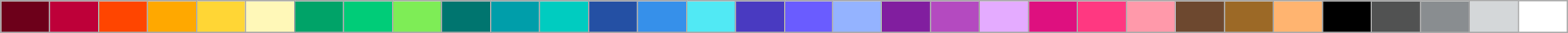<table class="wikitable">
<tr>
<th style="background-color:#6d001a; width: 2em;"> </th>
<th style="background-color:#be0039; width: 2em;"> </th>
<th style="background-color:#ff4500; width: 2em;"> </th>
<th style="background-color:#ffa800; width: 2em;"> </th>
<th style="background-color:#ffd635; width: 2em;"> </th>
<th style="background-color:#fff8b8; width: 2em;"> </th>
<th style="background-color:#00a368; width: 2em;"> </th>
<th style="background-color:#00cc78; width: 2em;"> </th>
<th style="background-color:#7eed56; width: 2em;"> </th>
<th style="background-color:#00756f; width: 2em;"> </th>
<th style="background-color:#009eaa; width: 2em;"> </th>
<th style="background-color:#00ccc0; width: 2em;"> </th>
<th style="background-color:#2450a4; width: 2em;"> </th>
<th style="background-color:#3690ea; width: 2em;"> </th>
<th style="background-color:#51e9f4; width: 2em;"> </th>
<th style="background-color:#493ac1; width: 2em;"> </th>
<th style="background-color:#6a5cff; width: 2em;"> </th>
<th style="background-color:#94b3ff; width: 2em;"> </th>
<th style="background-color:#811e9f; width: 2em;"> </th>
<th style="background-color:#b44ac0; width: 2em;"> </th>
<th style="background-color:#e4abff; width: 2em;"> </th>
<th style="background-color:#de107f; width: 2em;"> </th>
<th style="background-color:#ff3881; width: 2em;"> </th>
<th style="background-color:#ff99aa; width: 2em;"> </th>
<th style="background-color:#6d482f; width: 2em;"> </th>
<th style="background-color:#9c6926; width: 2em;"> </th>
<th style="background-color:#ffb470; width: 2em;"> </th>
<th style="background-color:#000000; width: 2em;"> </th>
<th style="background-color:#515252; width: 2em;"> </th>
<th style="background-color:#898d90; width: 2em;"> </th>
<th style="background-color:#d4d7d9; width: 2em;"> </th>
<th style="background-color:#ffffff; width: 2em;"> </th>
</tr>
</table>
